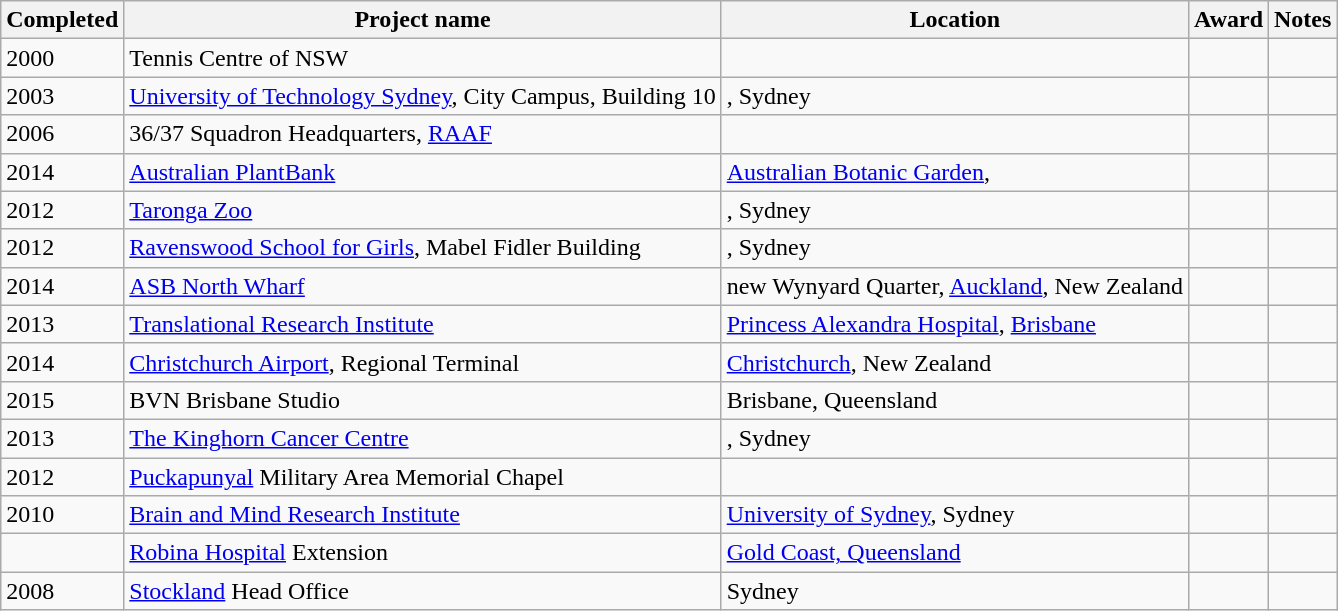<table class="wikitable sortable">
<tr>
<th>Completed</th>
<th>Project name</th>
<th>Location</th>
<th>Award</th>
<th>Notes</th>
</tr>
<tr>
<td>2000</td>
<td>Tennis Centre of NSW</td>
<td></td>
<td></td>
<td></td>
</tr>
<tr>
<td>2003</td>
<td><a href='#'>University of Technology Sydney</a>, City Campus, Building 10</td>
<td>, Sydney</td>
<td></td>
<td></td>
</tr>
<tr>
<td>2006</td>
<td>36/37 Squadron Headquarters, <a href='#'>RAAF</a></td>
<td></td>
<td></td>
<td></td>
</tr>
<tr>
<td>2014</td>
<td><a href='#'>Australian PlantBank</a></td>
<td><a href='#'>Australian Botanic Garden</a>, </td>
<td></td>
<td></td>
</tr>
<tr>
<td>2012</td>
<td><a href='#'>Taronga Zoo</a></td>
<td>, Sydney</td>
<td></td>
<td></td>
</tr>
<tr>
<td>2012</td>
<td><a href='#'>Ravenswood School for Girls</a>, Mabel Fidler Building</td>
<td>, Sydney</td>
<td></td>
<td></td>
</tr>
<tr>
<td>2014</td>
<td><a href='#'>ASB North Wharf</a></td>
<td>new Wynyard Quarter, <a href='#'>Auckland</a>, New Zealand</td>
<td></td>
<td></td>
</tr>
<tr>
<td>2013</td>
<td><a href='#'>Translational Research Institute</a></td>
<td><a href='#'>Princess Alexandra Hospital</a>, <a href='#'>Brisbane</a></td>
<td></td>
<td></td>
</tr>
<tr>
<td>2014</td>
<td><a href='#'>Christchurch Airport</a>, Regional Terminal</td>
<td><a href='#'>Christchurch</a>, New Zealand</td>
<td></td>
<td></td>
</tr>
<tr>
<td>2015</td>
<td>BVN Brisbane Studio</td>
<td>Brisbane, Queensland</td>
<td></td>
<td></td>
</tr>
<tr>
<td>2013</td>
<td><a href='#'>The Kinghorn Cancer Centre</a></td>
<td>, Sydney</td>
<td></td>
<td></td>
</tr>
<tr>
<td>2012</td>
<td><a href='#'>Puckapunyal</a> Military Area Memorial Chapel</td>
<td></td>
<td></td>
<td></td>
</tr>
<tr>
<td>2010</td>
<td><a href='#'>Brain and Mind Research Institute</a></td>
<td><a href='#'>University of Sydney</a>, Sydney</td>
<td></td>
<td></td>
</tr>
<tr>
<td></td>
<td><a href='#'>Robina Hospital</a> Extension</td>
<td><a href='#'>Gold Coast, Queensland</a></td>
<td></td>
<td></td>
</tr>
<tr>
<td>2008</td>
<td><a href='#'>Stockland</a> Head Office</td>
<td>Sydney</td>
<td></td>
<td></td>
</tr>
</table>
